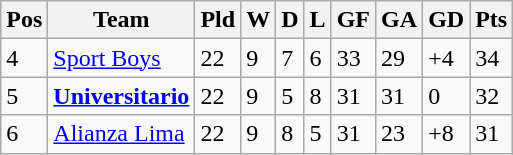<table class="wikitable">
<tr>
<th><abbr>Pos</abbr></th>
<th>Team</th>
<th><abbr>Pld</abbr></th>
<th><abbr>W</abbr></th>
<th><abbr>D</abbr></th>
<th><abbr>L</abbr></th>
<th><abbr>GF</abbr></th>
<th><abbr>GA</abbr></th>
<th><abbr>GD</abbr></th>
<th><abbr>Pts</abbr></th>
</tr>
<tr>
<td>4</td>
<td><a href='#'>Sport Boys</a></td>
<td>22</td>
<td>9</td>
<td>7</td>
<td>6</td>
<td>33</td>
<td>29</td>
<td>+4</td>
<td>34</td>
</tr>
<tr>
<td>5</td>
<td><a href='#'><strong>Universitario</strong></a></td>
<td>22</td>
<td>9</td>
<td>5</td>
<td>8</td>
<td>31</td>
<td>31</td>
<td>0</td>
<td>32</td>
</tr>
<tr>
<td>6</td>
<td><a href='#'>Alianza Lima</a></td>
<td>22</td>
<td>9</td>
<td>8</td>
<td>5</td>
<td>31</td>
<td>23</td>
<td>+8</td>
<td>31</td>
</tr>
</table>
